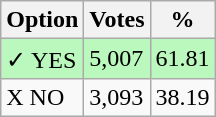<table class="wikitable">
<tr>
<th>Option</th>
<th>Votes</th>
<th>%</th>
</tr>
<tr>
<td style=background:#bbf8be>✓ YES</td>
<td style=background:#bbf8be>5,007</td>
<td style=background:#bbf8be>61.81</td>
</tr>
<tr>
<td>X NO</td>
<td>3,093</td>
<td>38.19</td>
</tr>
</table>
